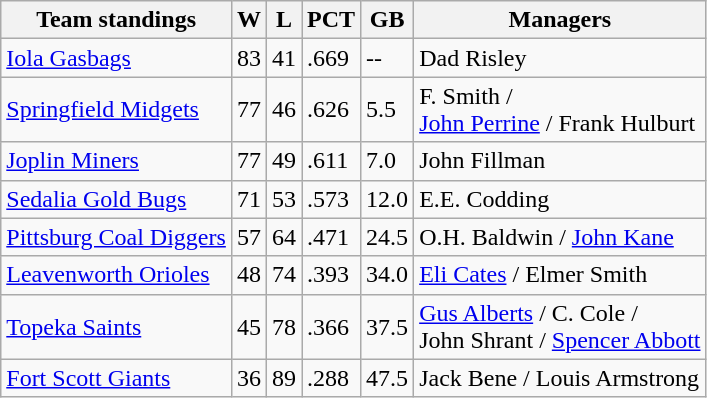<table class="wikitable">
<tr>
<th>Team standings</th>
<th>W</th>
<th>L</th>
<th>PCT</th>
<th>GB</th>
<th>Managers</th>
</tr>
<tr>
<td><a href='#'>Iola Gasbags</a></td>
<td>83</td>
<td>41</td>
<td>.669</td>
<td>--</td>
<td>Dad Risley</td>
</tr>
<tr>
<td><a href='#'>Springfield Midgets</a></td>
<td>77</td>
<td>46</td>
<td>.626</td>
<td>5.5</td>
<td>F. Smith /<br> <a href='#'>John Perrine</a> / Frank Hulburt</td>
</tr>
<tr>
<td><a href='#'>Joplin Miners</a></td>
<td>77</td>
<td>49</td>
<td>.611</td>
<td>7.0</td>
<td>John Fillman</td>
</tr>
<tr>
<td><a href='#'>Sedalia Gold Bugs</a></td>
<td>71</td>
<td>53</td>
<td>.573</td>
<td>12.0</td>
<td>E.E. Codding</td>
</tr>
<tr>
<td><a href='#'>Pittsburg Coal Diggers</a></td>
<td>57</td>
<td>64</td>
<td>.471</td>
<td>24.5</td>
<td>O.H. Baldwin / <a href='#'>John Kane</a></td>
</tr>
<tr>
<td><a href='#'>Leavenworth Orioles</a></td>
<td>48</td>
<td>74</td>
<td>.393</td>
<td>34.0</td>
<td><a href='#'>Eli Cates</a> / Elmer Smith</td>
</tr>
<tr>
<td><a href='#'>Topeka Saints</a></td>
<td>45</td>
<td>78</td>
<td>.366</td>
<td>37.5</td>
<td><a href='#'>Gus Alberts</a> / C. Cole /<br> John Shrant / <a href='#'>Spencer Abbott</a></td>
</tr>
<tr>
<td><a href='#'>Fort Scott Giants</a></td>
<td>36</td>
<td>89</td>
<td>.288</td>
<td>47.5</td>
<td>Jack Bene / Louis Armstrong<br></td>
</tr>
</table>
